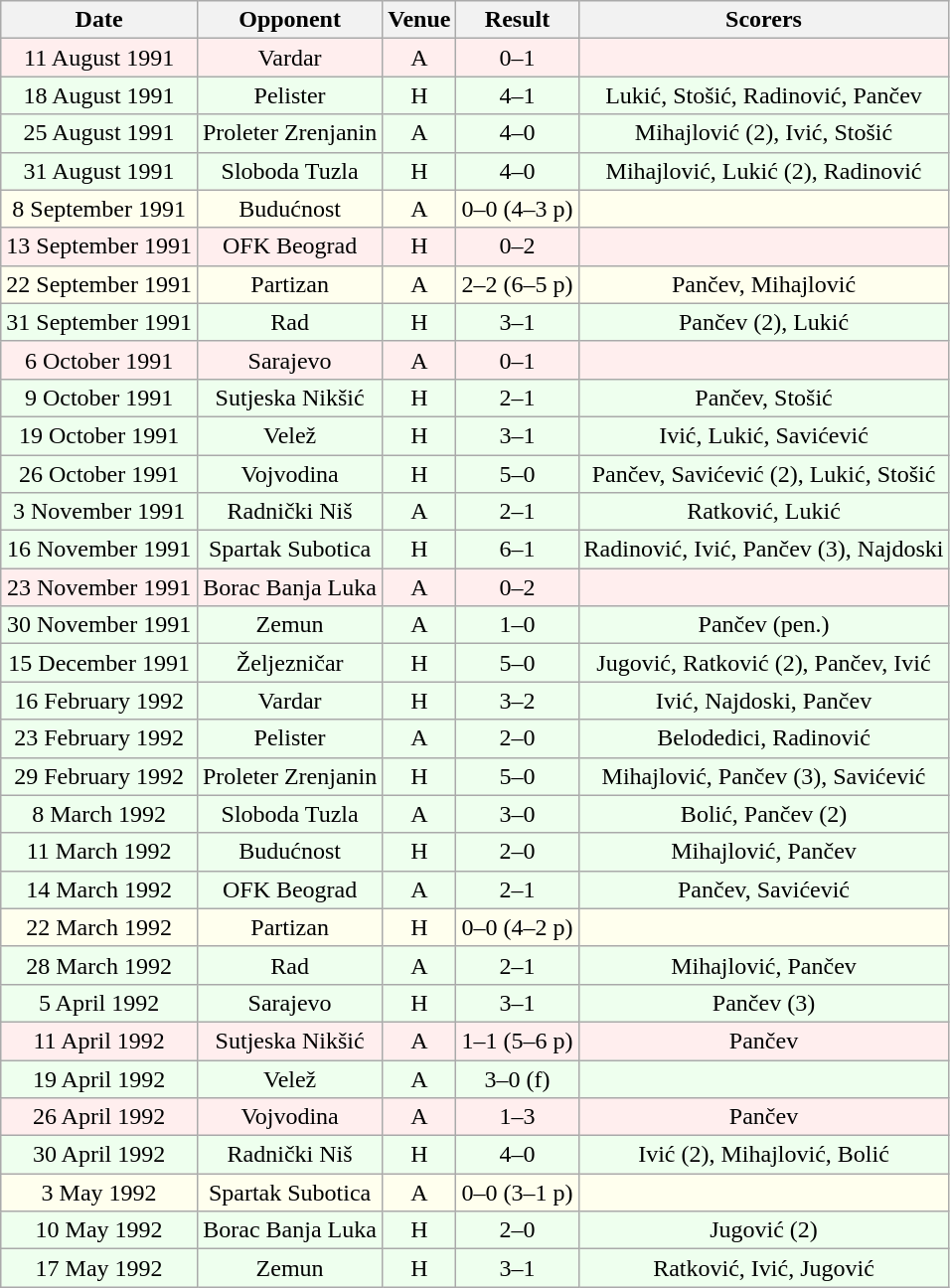<table class="wikitable sortable" style="font-size:100%; text-align:center">
<tr>
<th>Date</th>
<th>Opponent</th>
<th>Venue</th>
<th>Result</th>
<th>Scorers</th>
</tr>
<tr bgcolor = "#FFEEEE">
<td>11 August 1991</td>
<td>Vardar</td>
<td>A</td>
<td>0–1</td>
<td></td>
</tr>
<tr bgcolor = "#EEFFEE">
<td>18 August 1991</td>
<td>Pelister</td>
<td>H</td>
<td>4–1</td>
<td>Lukić, Stošić, Radinović, Pančev</td>
</tr>
<tr bgcolor = "#EEFFEE">
<td>25 August 1991</td>
<td>Proleter Zrenjanin</td>
<td>A</td>
<td>4–0</td>
<td>Mihajlović (2), Ivić, Stošić</td>
</tr>
<tr bgcolor = "#EEFFEE">
<td>31 August 1991</td>
<td>Sloboda Tuzla</td>
<td>H</td>
<td>4–0</td>
<td>Mihajlović, Lukić (2), Radinović</td>
</tr>
<tr bgcolor = "#FFFFEE">
<td>8 September 1991</td>
<td>Budućnost</td>
<td>A</td>
<td>0–0 (4–3 p)</td>
<td></td>
</tr>
<tr bgcolor = "#FFEEEE">
<td>13 September 1991</td>
<td>OFK Beograd</td>
<td>H</td>
<td>0–2</td>
<td></td>
</tr>
<tr bgcolor = "#FFFFEE">
<td>22 September 1991</td>
<td>Partizan</td>
<td>A</td>
<td>2–2 (6–5 p)</td>
<td>Pančev, Mihajlović</td>
</tr>
<tr bgcolor = "#EEFFEE">
<td>31 September 1991</td>
<td>Rad</td>
<td>H</td>
<td>3–1</td>
<td>Pančev (2), Lukić</td>
</tr>
<tr bgcolor = "#FFEEEE">
<td>6 October 1991</td>
<td>Sarajevo</td>
<td>A</td>
<td>0–1</td>
<td></td>
</tr>
<tr bgcolor = "#EEFFEE">
<td>9 October 1991</td>
<td>Sutjeska Nikšić</td>
<td>H</td>
<td>2–1</td>
<td>Pančev, Stošić</td>
</tr>
<tr bgcolor = "#EEFFEE">
<td>19 October 1991</td>
<td>Velež</td>
<td>H</td>
<td>3–1</td>
<td>Ivić, Lukić, Savićević</td>
</tr>
<tr bgcolor = "#EEFFEE">
<td>26 October 1991</td>
<td>Vojvodina</td>
<td>H</td>
<td>5–0</td>
<td>Pančev, Savićević (2), Lukić, Stošić</td>
</tr>
<tr bgcolor = "#EEFFEE">
<td>3 November 1991</td>
<td>Radnički Niš</td>
<td>A</td>
<td>2–1</td>
<td>Ratković, Lukić</td>
</tr>
<tr bgcolor = "#EEFFEE">
<td>16 November 1991</td>
<td>Spartak Subotica</td>
<td>H</td>
<td>6–1</td>
<td>Radinović, Ivić, Pančev (3), Najdoski</td>
</tr>
<tr bgcolor = "#FFEEEE">
<td>23 November 1991</td>
<td>Borac Banja Luka</td>
<td>A</td>
<td>0–2</td>
<td></td>
</tr>
<tr bgcolor = "#EEFFEE">
<td>30 November 1991</td>
<td>Zemun</td>
<td>A</td>
<td>1–0</td>
<td>Pančev (pen.)</td>
</tr>
<tr bgcolor = "#EEFFEE">
<td>15 December 1991</td>
<td>Željezničar</td>
<td>H</td>
<td>5–0</td>
<td>Jugović, Ratković (2), Pančev, Ivić</td>
</tr>
<tr bgcolor = "#EEFFEE">
<td>16 February 1992</td>
<td>Vardar</td>
<td>H</td>
<td>3–2</td>
<td>Ivić, Najdoski, Pančev</td>
</tr>
<tr bgcolor = "#EEFFEE">
<td>23 February 1992</td>
<td>Pelister</td>
<td>A</td>
<td>2–0</td>
<td>Belodedici, Radinović</td>
</tr>
<tr bgcolor = "#EEFFEE">
<td>29 February 1992</td>
<td>Proleter Zrenjanin</td>
<td>H</td>
<td>5–0</td>
<td>Mihajlović, Pančev (3), Savićević</td>
</tr>
<tr bgcolor = "#EEFFEE">
<td>8 March 1992</td>
<td>Sloboda Tuzla</td>
<td>A</td>
<td>3–0</td>
<td>Bolić, Pančev (2)</td>
</tr>
<tr bgcolor = "#EEFFEE">
<td>11 March 1992</td>
<td>Budućnost</td>
<td>H</td>
<td>2–0</td>
<td>Mihajlović, Pančev</td>
</tr>
<tr bgcolor = "#EEFFEE">
<td>14 March 1992</td>
<td>OFK Beograd</td>
<td>A</td>
<td>2–1</td>
<td>Pančev, Savićević</td>
</tr>
<tr bgcolor = "#FFFFEE">
<td>22 March 1992</td>
<td>Partizan</td>
<td>H</td>
<td>0–0 (4–2 p)</td>
<td></td>
</tr>
<tr bgcolor = "#EEFFEE">
<td>28 March 1992</td>
<td>Rad</td>
<td>A</td>
<td>2–1</td>
<td>Mihajlović, Pančev</td>
</tr>
<tr bgcolor = "#EEFFEE">
<td>5 April 1992</td>
<td>Sarajevo</td>
<td>H</td>
<td>3–1</td>
<td>Pančev (3)</td>
</tr>
<tr bgcolor = "#FFEEEE">
<td>11 April 1992</td>
<td>Sutjeska Nikšić</td>
<td>A</td>
<td>1–1 (5–6 p)</td>
<td>Pančev</td>
</tr>
<tr bgcolor = "#EEFFEE">
<td>19 April 1992</td>
<td>Velež</td>
<td>A</td>
<td>3–0 (f)</td>
<td></td>
</tr>
<tr bgcolor = "#FFEEEE">
<td>26 April 1992</td>
<td>Vojvodina</td>
<td>A</td>
<td>1–3</td>
<td>Pančev</td>
</tr>
<tr bgcolor = "#EEFFEE">
<td>30 April 1992</td>
<td>Radnički Niš</td>
<td>H</td>
<td>4–0</td>
<td>Ivić (2), Mihajlović, Bolić</td>
</tr>
<tr bgcolor = "#FFFFEE">
<td>3 May 1992</td>
<td>Spartak Subotica</td>
<td>A</td>
<td>0–0 (3–1 p)</td>
<td></td>
</tr>
<tr bgcolor = "#EEFFEE">
<td>10 May 1992</td>
<td>Borac Banja Luka</td>
<td>H</td>
<td>2–0</td>
<td>Jugović (2)</td>
</tr>
<tr bgcolor = "#EEFFEE">
<td>17 May 1992</td>
<td>Zemun</td>
<td>H</td>
<td>3–1</td>
<td>Ratković, Ivić, Jugović</td>
</tr>
</table>
